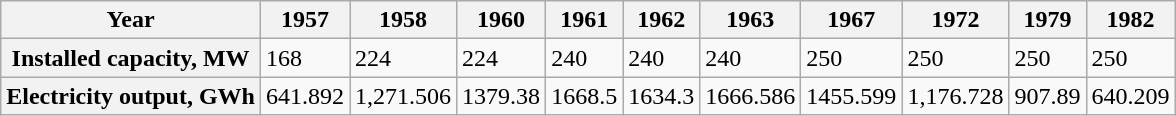<table class="wikitable">
<tr>
<th>Year</th>
<th>1957</th>
<th>1958</th>
<th>1960</th>
<th>1961</th>
<th>1962</th>
<th>1963</th>
<th>1967</th>
<th>1972</th>
<th>1979</th>
<th>1982</th>
</tr>
<tr>
<th>Installed  capacity, MW</th>
<td>168</td>
<td>224</td>
<td>224</td>
<td>240</td>
<td>240</td>
<td>240</td>
<td>250</td>
<td>250</td>
<td>250</td>
<td>250</td>
</tr>
<tr>
<th>Electricity  output, GWh</th>
<td>641.892</td>
<td>1,271.506</td>
<td>1379.38</td>
<td>1668.5</td>
<td>1634.3</td>
<td>1666.586</td>
<td>1455.599</td>
<td>1,176.728</td>
<td>907.89</td>
<td>640.209</td>
</tr>
</table>
